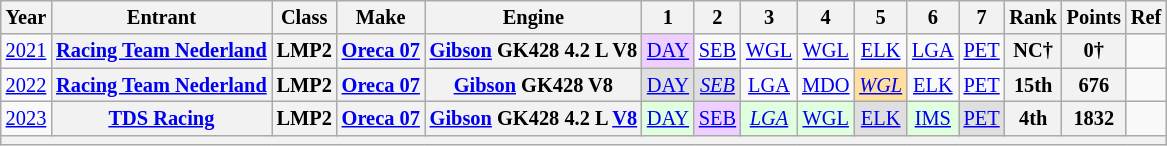<table class="wikitable" style="text-align:center; font-size:85%">
<tr>
<th>Year</th>
<th>Entrant</th>
<th>Class</th>
<th>Make</th>
<th>Engine</th>
<th>1</th>
<th>2</th>
<th>3</th>
<th>4</th>
<th>5</th>
<th>6</th>
<th>7</th>
<th>Rank</th>
<th>Points</th>
<th>Ref</th>
</tr>
<tr>
<td><a href='#'>2021</a></td>
<th nowrap><a href='#'>Racing Team Nederland</a></th>
<th>LMP2</th>
<th nowrap><a href='#'>Oreca 07</a></th>
<th nowrap><a href='#'>Gibson</a> GK428 4.2 L V8</th>
<td style="background:#EFCFFF;"><a href='#'>DAY</a><br></td>
<td><a href='#'>SEB</a></td>
<td><a href='#'>WGL</a></td>
<td><a href='#'>WGL</a></td>
<td><a href='#'>ELK</a></td>
<td><a href='#'>LGA</a></td>
<td><a href='#'>PET</a></td>
<th>NC†</th>
<th>0†</th>
<td></td>
</tr>
<tr>
<td><a href='#'>2022</a></td>
<th nowrap><a href='#'>Racing Team Nederland</a></th>
<th>LMP2</th>
<th nowrap><a href='#'>Oreca 07</a></th>
<th nowrap><a href='#'>Gibson</a> GK428 V8</th>
<td style="background:#DFDFDF;"><a href='#'>DAY</a><br></td>
<td style="background:#DFDFDF;"><em><a href='#'>SEB</a></em><br></td>
<td><a href='#'>LGA</a></td>
<td><a href='#'>MDO</a></td>
<td style="background:#FFDF9F;"><em><a href='#'>WGL</a></em><br></td>
<td><a href='#'>ELK</a></td>
<td><a href='#'>PET</a></td>
<th>15th</th>
<th>676</th>
<td></td>
</tr>
<tr>
<td><a href='#'>2023</a></td>
<th nowrap><a href='#'>TDS Racing</a></th>
<th>LMP2</th>
<th nowrap><a href='#'>Oreca 07</a></th>
<th nowrap><a href='#'>Gibson</a> GK428 4.2 L <a href='#'>V8</a></th>
<td style="background:#DFFFDF;"><a href='#'>DAY</a><br></td>
<td style="background:#EFCFFF;"><a href='#'>SEB</a><br></td>
<td style="background:#DFFFDF;"><em><a href='#'>LGA</a></em><br></td>
<td style="background:#DFFFDF;"><a href='#'>WGL</a><br></td>
<td style="background:#DFDFDF;"><a href='#'>ELK</a><br></td>
<td style="background:#DFFFDF;"><a href='#'>IMS</a><br></td>
<td style="background:#DFDFDF;"><a href='#'>PET</a><br></td>
<th>4th</th>
<th>1832</th>
<td></td>
</tr>
<tr>
<th colspan="15"></th>
</tr>
</table>
